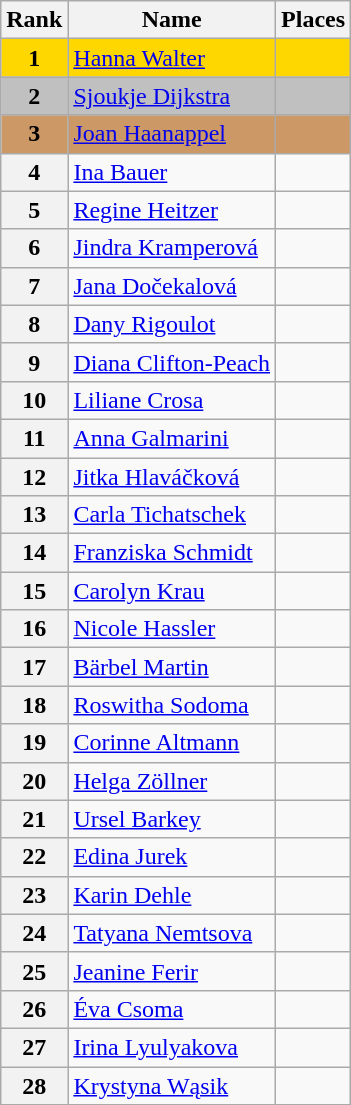<table class="wikitable">
<tr>
<th>Rank</th>
<th>Name</th>
<th>Places</th>
</tr>
<tr bgcolor="gold">
<td align="center"><strong>1</strong></td>
<td> <a href='#'>Hanna Walter</a></td>
<td></td>
</tr>
<tr bgcolor="silver">
<td align="center"><strong>2</strong></td>
<td> <a href='#'>Sjoukje Dijkstra</a></td>
<td></td>
</tr>
<tr bgcolor="cc9966">
<td align="center"><strong>3</strong></td>
<td> <a href='#'>Joan Haanappel</a></td>
<td></td>
</tr>
<tr>
<th>4</th>
<td> <a href='#'>Ina Bauer</a></td>
<td></td>
</tr>
<tr>
<th>5</th>
<td> <a href='#'>Regine Heitzer</a></td>
<td></td>
</tr>
<tr>
<th>6</th>
<td> <a href='#'>Jindra Kramperová</a></td>
<td></td>
</tr>
<tr>
<th>7</th>
<td> <a href='#'>Jana Dočekalová</a></td>
<td></td>
</tr>
<tr>
<th>8</th>
<td> <a href='#'>Dany Rigoulot</a></td>
<td></td>
</tr>
<tr>
<th>9</th>
<td> <a href='#'>Diana Clifton-Peach</a></td>
<td></td>
</tr>
<tr>
<th>10</th>
<td> <a href='#'>Liliane Crosa</a></td>
<td></td>
</tr>
<tr>
<th>11</th>
<td> <a href='#'>Anna Galmarini</a></td>
<td></td>
</tr>
<tr>
<th>12</th>
<td> <a href='#'>Jitka Hlaváčková</a></td>
<td></td>
</tr>
<tr>
<th>13</th>
<td> <a href='#'>Carla Tichatschek</a></td>
<td></td>
</tr>
<tr>
<th>14</th>
<td> <a href='#'>Franziska Schmidt</a></td>
<td></td>
</tr>
<tr>
<th>15</th>
<td> <a href='#'>Carolyn Krau</a></td>
<td></td>
</tr>
<tr>
<th>16</th>
<td> <a href='#'>Nicole Hassler</a></td>
<td></td>
</tr>
<tr>
<th>17</th>
<td> <a href='#'>Bärbel Martin</a></td>
<td></td>
</tr>
<tr>
<th>18</th>
<td> <a href='#'>Roswitha Sodoma</a></td>
<td></td>
</tr>
<tr>
<th>19</th>
<td> <a href='#'>Corinne Altmann</a></td>
<td></td>
</tr>
<tr>
<th>20</th>
<td> <a href='#'>Helga Zöllner</a></td>
<td></td>
</tr>
<tr>
<th>21</th>
<td> <a href='#'>Ursel Barkey</a></td>
<td></td>
</tr>
<tr>
<th>22</th>
<td> <a href='#'>Edina Jurek</a></td>
<td></td>
</tr>
<tr>
<th>23</th>
<td> <a href='#'>Karin Dehle</a></td>
<td></td>
</tr>
<tr>
<th>24</th>
<td> <a href='#'>Tatyana Nemtsova</a></td>
<td></td>
</tr>
<tr>
<th>25</th>
<td> <a href='#'>Jeanine Ferir</a></td>
<td></td>
</tr>
<tr>
<th>26</th>
<td> <a href='#'>Éva Csoma</a></td>
<td></td>
</tr>
<tr>
<th>27</th>
<td> <a href='#'>Irina Lyulyakova</a></td>
<td></td>
</tr>
<tr>
<th>28</th>
<td> <a href='#'>Krystyna Wąsik</a></td>
<td></td>
</tr>
</table>
